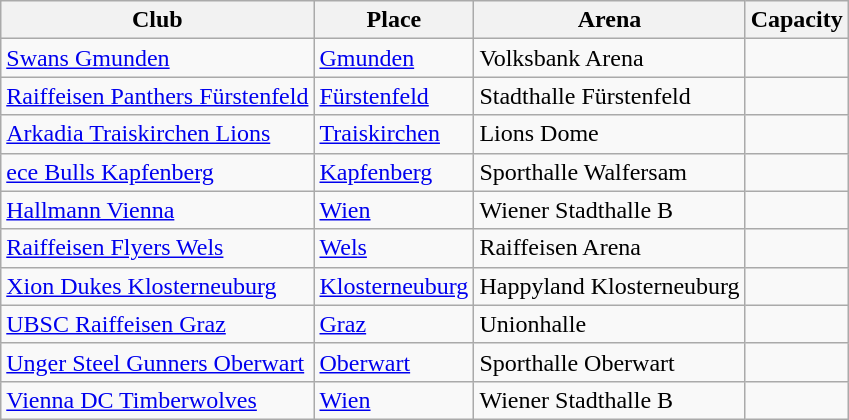<table class="wikitable sortable">
<tr>
<th>Club</th>
<th>Place</th>
<th>Arena</th>
<th>Capacity</th>
</tr>
<tr>
<td><a href='#'>Swans Gmunden</a></td>
<td><a href='#'>Gmunden</a></td>
<td>Volksbank Arena</td>
<td style="text-align:center;"></td>
</tr>
<tr>
<td><a href='#'>Raiffeisen Panthers Fürstenfeld</a></td>
<td><a href='#'>Fürstenfeld</a></td>
<td>Stadthalle Fürstenfeld</td>
<td style="text-align:center;"></td>
</tr>
<tr>
<td><a href='#'>Arkadia Traiskirchen Lions</a></td>
<td><a href='#'>Traiskirchen</a></td>
<td>Lions Dome</td>
<td style="text-align:center;"></td>
</tr>
<tr>
<td><a href='#'>ece Bulls Kapfenberg</a></td>
<td><a href='#'>Kapfenberg</a></td>
<td>Sporthalle Walfersam</td>
<td style="text-align:center;"></td>
</tr>
<tr>
<td><a href='#'>Hallmann Vienna</a></td>
<td><a href='#'>Wien</a></td>
<td>Wiener Stadthalle B</td>
<td style="text-align:center;"></td>
</tr>
<tr>
<td><a href='#'>Raiffeisen Flyers Wels</a></td>
<td><a href='#'>Wels</a></td>
<td>Raiffeisen Arena</td>
<td style="text-align:center;"></td>
</tr>
<tr>
<td><a href='#'>Xion Dukes Klosterneuburg</a></td>
<td><a href='#'>Klosterneuburg</a></td>
<td>Happyland Klosterneuburg</td>
<td style="text-align:center;"></td>
</tr>
<tr>
<td><a href='#'>UBSC Raiffeisen Graz</a></td>
<td><a href='#'>Graz</a></td>
<td>Unionhalle</td>
<td style="text-align:center;"></td>
</tr>
<tr>
<td><a href='#'>Unger Steel Gunners Oberwart</a></td>
<td><a href='#'>Oberwart</a></td>
<td>Sporthalle Oberwart</td>
<td style="text-align:center;"></td>
</tr>
<tr>
<td><a href='#'>Vienna DC Timberwolves</a></td>
<td><a href='#'>Wien</a></td>
<td>Wiener Stadthalle B</td>
<td style="text-align:center;"></td>
</tr>
</table>
